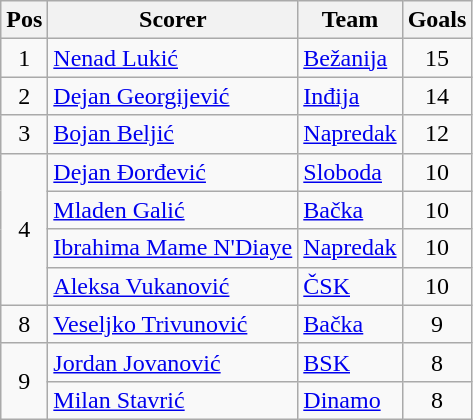<table class="wikitable">
<tr>
<th>Pos</th>
<th>Scorer</th>
<th>Team</th>
<th align=center>Goals</th>
</tr>
<tr>
<td style="text-align:center">1</td>
<td> <a href='#'>Nenad Lukić</a></td>
<td><a href='#'>Bežanija</a></td>
<td style="text-align:center">15</td>
</tr>
<tr>
<td style="text-align:center">2</td>
<td> <a href='#'>Dejan Georgijević</a></td>
<td><a href='#'>Inđija</a></td>
<td style="text-align:center">14</td>
</tr>
<tr>
<td style="text-align:center">3</td>
<td> <a href='#'>Bojan Beljić</a></td>
<td><a href='#'>Napredak</a></td>
<td style="text-align:center">12</td>
</tr>
<tr>
<td rowspan=4 style="text-align:center">4</td>
<td> <a href='#'>Dejan Đorđević</a></td>
<td><a href='#'>Sloboda</a></td>
<td style="text-align:center">10</td>
</tr>
<tr>
<td> <a href='#'>Mladen Galić</a></td>
<td><a href='#'>Bačka</a></td>
<td style="text-align:center">10</td>
</tr>
<tr>
<td> <a href='#'>Ibrahima Mame N'Diaye</a></td>
<td><a href='#'>Napredak</a></td>
<td style="text-align:center">10</td>
</tr>
<tr>
<td> <a href='#'>Aleksa Vukanović</a></td>
<td><a href='#'>ČSK</a></td>
<td style="text-align:center">10</td>
</tr>
<tr>
<td style="text-align:center">8</td>
<td> <a href='#'>Veseljko Trivunović</a></td>
<td><a href='#'>Bačka</a></td>
<td style="text-align:center">9</td>
</tr>
<tr>
<td rowspan=2 style="text-align:center">9</td>
<td> <a href='#'>Jordan Jovanović</a></td>
<td><a href='#'>BSK</a></td>
<td style="text-align:center">8</td>
</tr>
<tr>
<td> <a href='#'>Milan Stavrić</a></td>
<td><a href='#'>Dinamo</a></td>
<td style="text-align:center">8</td>
</tr>
</table>
